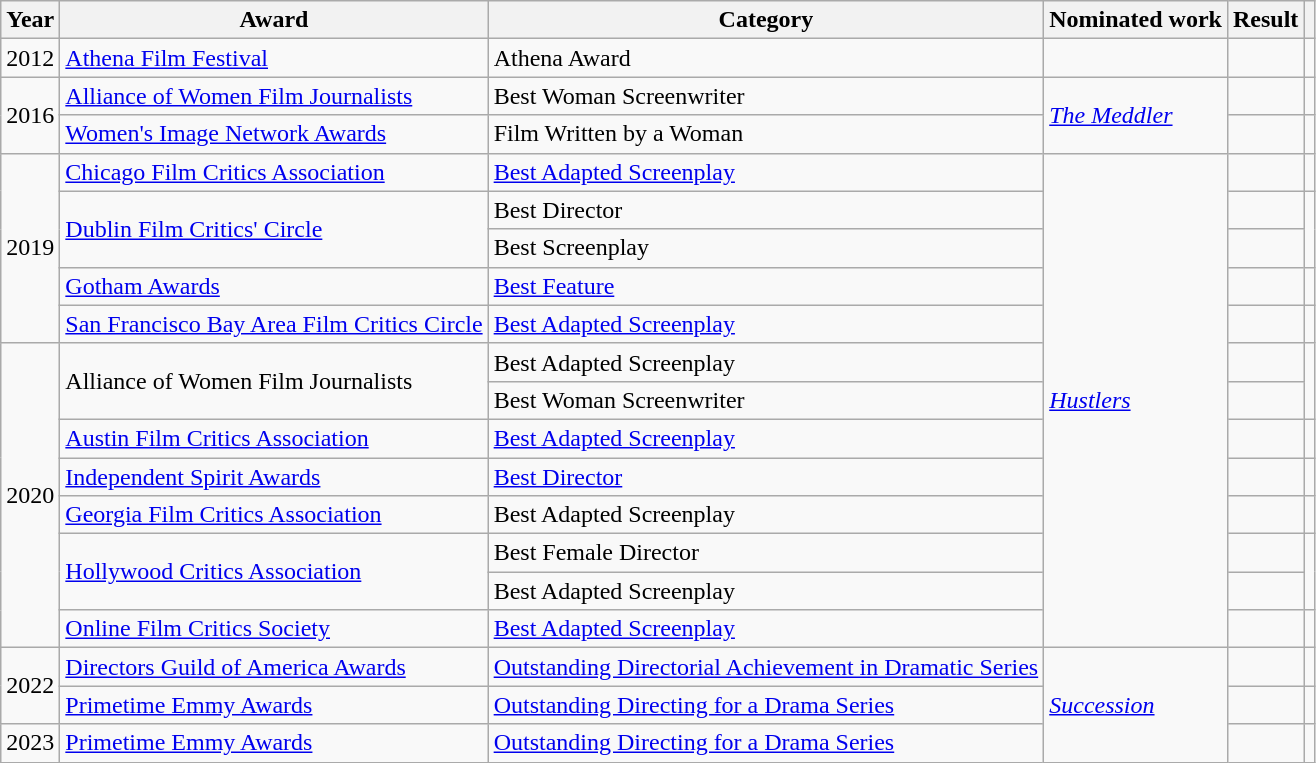<table class="wikitable sortable">
<tr>
<th>Year</th>
<th>Award</th>
<th>Category</th>
<th>Nominated work</th>
<th>Result</th>
<th></th>
</tr>
<tr>
<td style="text-align:center;">2012</td>
<td><a href='#'>Athena Film Festival</a></td>
<td>Athena Award </td>
<td></td>
<td></td>
<td style="text-align:center;"></td>
</tr>
<tr>
<td rowspan=2 style="text-align:center;">2016</td>
<td><a href='#'>Alliance of Women Film Journalists</a></td>
<td>Best Woman Screenwriter</td>
<td rowspan=2><em><a href='#'>The Meddler</a></em></td>
<td></td>
<td style="text-align:center;"></td>
</tr>
<tr>
<td><a href='#'>Women's Image Network Awards</a></td>
<td>Film Written by a Woman</td>
<td></td>
<td style="text-align:center;"></td>
</tr>
<tr>
<td rowspan=5 style="text-align:center;">2019</td>
<td><a href='#'>Chicago Film Critics Association</a></td>
<td><a href='#'>Best Adapted Screenplay</a></td>
<td rowspan=13><em><a href='#'>Hustlers</a></em></td>
<td></td>
<td style="text-align:center;"></td>
</tr>
<tr>
<td rowspan=2><a href='#'>Dublin Film Critics' Circle</a></td>
<td>Best Director</td>
<td></td>
<td rowspan=2 style="text-align:center;"></td>
</tr>
<tr>
<td>Best Screenplay</td>
<td></td>
</tr>
<tr>
<td><a href='#'>Gotham Awards</a></td>
<td><a href='#'>Best Feature</a></td>
<td></td>
<td style="text-align:center;"></td>
</tr>
<tr>
<td><a href='#'>San Francisco Bay Area Film Critics Circle</a></td>
<td><a href='#'>Best Adapted Screenplay</a></td>
<td></td>
<td style="text-align:center;"></td>
</tr>
<tr>
<td rowspan=8 style="text-align:center;">2020</td>
<td rowspan=2>Alliance of Women Film Journalists</td>
<td>Best Adapted Screenplay</td>
<td></td>
<td rowspan=2 style="text-align:center;"></td>
</tr>
<tr>
<td>Best Woman Screenwriter</td>
<td></td>
</tr>
<tr>
<td><a href='#'>Austin Film Critics Association</a></td>
<td><a href='#'>Best Adapted Screenplay</a></td>
<td></td>
<td style="text-align:center;"></td>
</tr>
<tr>
<td><a href='#'>Independent Spirit Awards</a></td>
<td><a href='#'>Best Director</a></td>
<td></td>
<td style="text-align:center;"></td>
</tr>
<tr>
<td><a href='#'>Georgia Film Critics Association</a></td>
<td>Best Adapted Screenplay</td>
<td></td>
<td style="text-align:center;"></td>
</tr>
<tr>
<td rowspan=2><a href='#'>Hollywood Critics Association</a></td>
<td>Best Female Director</td>
<td></td>
<td rowspan=2 style="text-align:center;"></td>
</tr>
<tr>
<td>Best Adapted Screenplay</td>
<td></td>
</tr>
<tr>
<td><a href='#'>Online Film Critics Society</a></td>
<td><a href='#'>Best Adapted Screenplay</a></td>
<td></td>
<td style="text-align:center;"></td>
</tr>
<tr>
<td style="text-align:center;" rowspan=2>2022</td>
<td><a href='#'>Directors Guild of America Awards</a></td>
<td><a href='#'>Outstanding Directorial Achievement in Dramatic Series</a> </td>
<td rowspan=3><em><a href='#'>Succession</a></em></td>
<td></td>
<td style="text-align:center;"></td>
</tr>
<tr>
<td><a href='#'>Primetime Emmy Awards</a></td>
<td><a href='#'>Outstanding Directing for a Drama Series</a> </td>
<td></td>
<td style="text-align:center;"></td>
</tr>
<tr>
<td style="text-align:center;">2023</td>
<td><a href='#'>Primetime Emmy Awards</a></td>
<td><a href='#'>Outstanding Directing for a Drama Series</a> </td>
<td></td>
<td style="text-align:center;"></td>
</tr>
</table>
